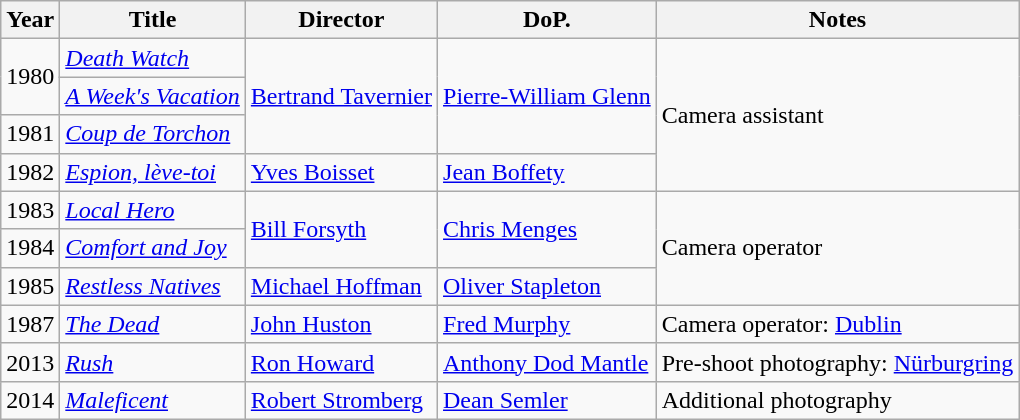<table class="wikitable sortable">
<tr>
<th>Year</th>
<th>Title</th>
<th>Director</th>
<th>DoP.</th>
<th class="unsortable">Notes</th>
</tr>
<tr>
<td rowspan="2">1980</td>
<td><em><a href='#'>Death Watch</a></em></td>
<td rowspan="3"><a href='#'>Bertrand Tavernier</a></td>
<td rowspan="3"><a href='#'>Pierre-William Glenn</a></td>
<td rowspan="4">Camera assistant</td>
</tr>
<tr>
<td><em><a href='#'>A Week's Vacation</a></em></td>
</tr>
<tr>
<td>1981</td>
<td><em><a href='#'>Coup de Torchon</a></em></td>
</tr>
<tr>
<td>1982</td>
<td><em><a href='#'>Espion, lève-toi</a></em></td>
<td><a href='#'>Yves Boisset</a></td>
<td><a href='#'>Jean Boffety</a></td>
</tr>
<tr>
<td>1983</td>
<td><a href='#'><em>Local Hero</em></a></td>
<td rowspan="2"><a href='#'>Bill Forsyth</a></td>
<td rowspan="2"><a href='#'>Chris Menges</a></td>
<td rowspan="3">Camera operator</td>
</tr>
<tr>
<td>1984</td>
<td><a href='#'><em>Comfort and Joy</em></a></td>
</tr>
<tr>
<td>1985</td>
<td><em><a href='#'>Restless Natives</a></em></td>
<td><a href='#'>Michael Hoffman</a></td>
<td><a href='#'>Oliver Stapleton</a></td>
</tr>
<tr>
<td>1987</td>
<td><a href='#'><em>The Dead</em></a></td>
<td><a href='#'>John Huston</a></td>
<td><a href='#'>Fred Murphy</a></td>
<td>Camera operator: <a href='#'>Dublin</a></td>
</tr>
<tr>
<td>2013</td>
<td><a href='#'><em>Rush</em></a></td>
<td><a href='#'>Ron Howard</a></td>
<td><a href='#'>Anthony Dod Mantle</a></td>
<td>Pre-shoot photography: <a href='#'>Nürburgring</a></td>
</tr>
<tr>
<td>2014</td>
<td><a href='#'><em>Maleficent</em></a></td>
<td><a href='#'>Robert Stromberg</a></td>
<td><a href='#'>Dean Semler</a></td>
<td>Additional photography</td>
</tr>
</table>
